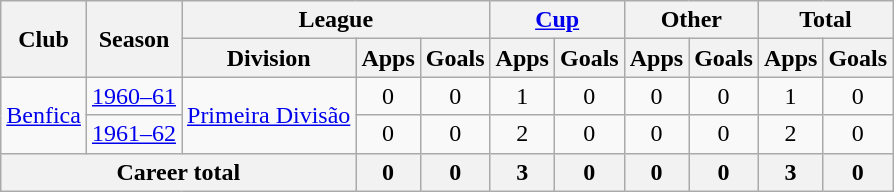<table class="wikitable" style="text-align: center">
<tr>
<th rowspan="2">Club</th>
<th rowspan="2">Season</th>
<th colspan="3">League</th>
<th colspan="2"><a href='#'>Cup</a></th>
<th colspan="2">Other</th>
<th colspan="2">Total</th>
</tr>
<tr>
<th>Division</th>
<th>Apps</th>
<th>Goals</th>
<th>Apps</th>
<th>Goals</th>
<th>Apps</th>
<th>Goals</th>
<th>Apps</th>
<th>Goals</th>
</tr>
<tr>
<td rowspan="2"><a href='#'>Benfica</a></td>
<td><a href='#'>1960–61</a></td>
<td rowspan="2"><a href='#'>Primeira Divisão</a></td>
<td>0</td>
<td>0</td>
<td>1</td>
<td>0</td>
<td>0</td>
<td>0</td>
<td>1</td>
<td>0</td>
</tr>
<tr>
<td><a href='#'>1961–62</a></td>
<td>0</td>
<td>0</td>
<td>2</td>
<td>0</td>
<td>0</td>
<td>0</td>
<td>2</td>
<td>0</td>
</tr>
<tr>
<th colspan="3"><strong>Career total</strong></th>
<th>0</th>
<th>0</th>
<th>3</th>
<th>0</th>
<th>0</th>
<th>0</th>
<th>3</th>
<th>0</th>
</tr>
</table>
